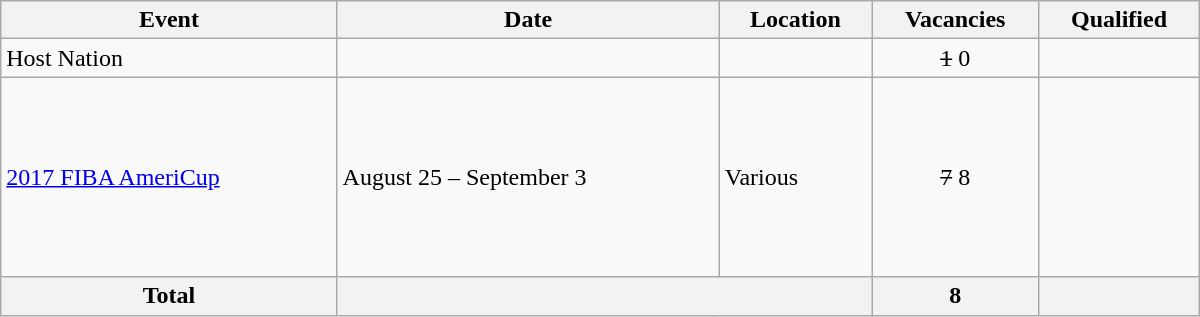<table class="wikitable" width=800>
<tr>
<th>Event</th>
<th>Date</th>
<th>Location</th>
<th>Vacancies</th>
<th>Qualified</th>
</tr>
<tr>
<td>Host Nation</td>
<td></td>
<td></td>
<td align=center><s>1</s> 0</td>
<td><s></s></td>
</tr>
<tr>
<td><a href='#'>2017 FIBA AmeriCup</a></td>
<td>August 25 – September 3</td>
<td>Various</td>
<td align=center><s>7</s> 8</td>
<td><br><br><br><br><br><br><br></td>
</tr>
<tr>
<th>Total</th>
<th colspan="2"></th>
<th>8</th>
<th></th>
</tr>
</table>
